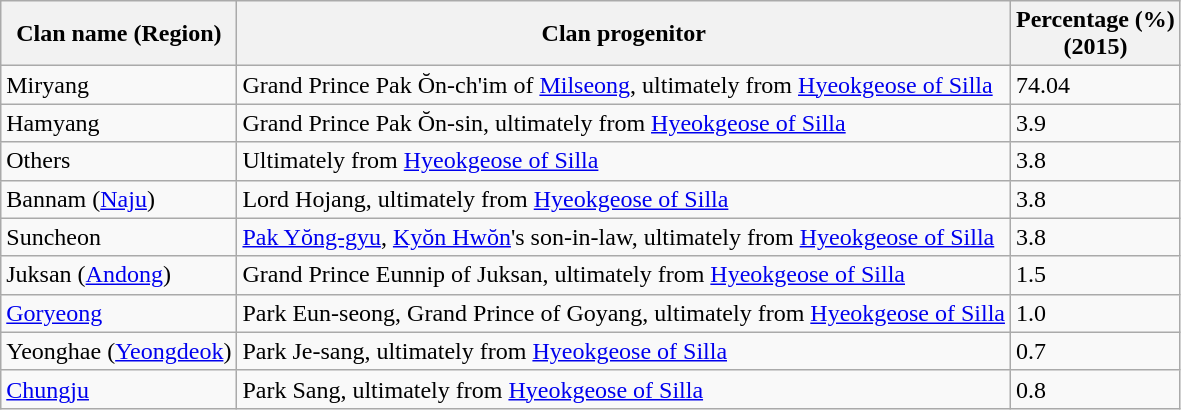<table class="wikitable">
<tr>
<th>Clan name (Region)</th>
<th>Clan progenitor</th>
<th>Percentage (%)<br>(2015)</th>
</tr>
<tr>
<td>Miryang</td>
<td>Grand Prince Pak Ŏn-ch'im of <a href='#'>Milseong</a>, ultimately from <a href='#'>Hyeokgeose of Silla</a></td>
<td>74.04</td>
</tr>
<tr>
<td>Hamyang</td>
<td>Grand Prince Pak Ŏn-sin, ultimately from <a href='#'>Hyeokgeose of Silla</a></td>
<td>3.9</td>
</tr>
<tr>
<td>Others</td>
<td>Ultimately from <a href='#'>Hyeokgeose of Silla</a></td>
<td>3.8</td>
</tr>
<tr>
<td>Bannam (<a href='#'>Naju</a>)</td>
<td>Lord Hojang, ultimately from <a href='#'>Hyeokgeose of Silla</a></td>
<td>3.8</td>
</tr>
<tr>
<td>Suncheon</td>
<td><a href='#'>Pak Yŏng-gyu</a>, <a href='#'>Kyŏn Hwŏn</a>'s son-in-law, ultimately from <a href='#'>Hyeokgeose of Silla</a></td>
<td>3.8</td>
</tr>
<tr>
<td>Juksan (<a href='#'>Andong</a>)</td>
<td>Grand Prince Eunnip of Juksan, ultimately from <a href='#'>Hyeokgeose of Silla</a></td>
<td>1.5</td>
</tr>
<tr>
<td><a href='#'>Goryeong</a></td>
<td>Park Eun-seong, Grand Prince of Goyang, ultimately from <a href='#'>Hyeokgeose of Silla</a></td>
<td>1.0</td>
</tr>
<tr>
<td>Yeonghae (<a href='#'>Yeongdeok</a>)</td>
<td>Park Je-sang, ultimately from <a href='#'>Hyeokgeose of Silla</a></td>
<td>0.7</td>
</tr>
<tr>
<td><a href='#'>Chungju</a></td>
<td>Park Sang, ultimately from <a href='#'>Hyeokgeose of Silla</a></td>
<td>0.8</td>
</tr>
</table>
